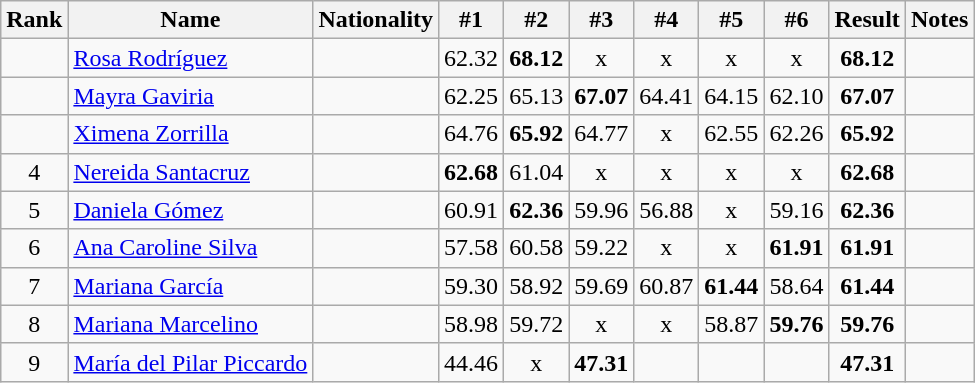<table class="wikitable sortable" style="text-align:center">
<tr>
<th>Rank</th>
<th>Name</th>
<th>Nationality</th>
<th>#1</th>
<th>#2</th>
<th>#3</th>
<th>#4</th>
<th>#5</th>
<th>#6</th>
<th>Result</th>
<th>Notes</th>
</tr>
<tr>
<td></td>
<td align=left><a href='#'>Rosa Rodríguez</a></td>
<td align=left></td>
<td>62.32</td>
<td><strong>68.12</strong></td>
<td>x</td>
<td>x</td>
<td>x</td>
<td>x</td>
<td><strong>68.12</strong></td>
<td></td>
</tr>
<tr>
<td></td>
<td align=left><a href='#'>Mayra Gaviria</a></td>
<td align=left></td>
<td>62.25</td>
<td>65.13</td>
<td><strong>67.07</strong></td>
<td>64.41</td>
<td>64.15</td>
<td>62.10</td>
<td><strong>67.07</strong></td>
<td></td>
</tr>
<tr>
<td></td>
<td align=left><a href='#'>Ximena Zorrilla</a></td>
<td align=left></td>
<td>64.76</td>
<td><strong>65.92</strong></td>
<td>64.77</td>
<td>x</td>
<td>62.55</td>
<td>62.26</td>
<td><strong>65.92</strong></td>
<td></td>
</tr>
<tr>
<td>4</td>
<td align=left><a href='#'>Nereida Santacruz</a></td>
<td align=left></td>
<td><strong>62.68</strong></td>
<td>61.04</td>
<td>x</td>
<td>x</td>
<td>x</td>
<td>x</td>
<td><strong>62.68</strong></td>
<td></td>
</tr>
<tr>
<td>5</td>
<td align=left><a href='#'>Daniela Gómez</a></td>
<td align=left></td>
<td>60.91</td>
<td><strong>62.36</strong></td>
<td>59.96</td>
<td>56.88</td>
<td>x</td>
<td>59.16</td>
<td><strong>62.36</strong></td>
<td></td>
</tr>
<tr>
<td>6</td>
<td align=left><a href='#'>Ana Caroline Silva</a></td>
<td align=left></td>
<td>57.58</td>
<td>60.58</td>
<td>59.22</td>
<td>x</td>
<td>x</td>
<td><strong>61.91</strong></td>
<td><strong>61.91</strong></td>
<td></td>
</tr>
<tr>
<td>7</td>
<td align=left><a href='#'>Mariana García</a></td>
<td align=left></td>
<td>59.30</td>
<td>58.92</td>
<td>59.69</td>
<td>60.87</td>
<td><strong>61.44</strong></td>
<td>58.64</td>
<td><strong>61.44</strong></td>
<td></td>
</tr>
<tr>
<td>8</td>
<td align=left><a href='#'>Mariana Marcelino</a></td>
<td align=left></td>
<td>58.98</td>
<td>59.72</td>
<td>x</td>
<td>x</td>
<td>58.87</td>
<td><strong>59.76</strong></td>
<td><strong>59.76</strong></td>
<td></td>
</tr>
<tr>
<td>9</td>
<td align=left><a href='#'>María del Pilar Piccardo</a></td>
<td align=left></td>
<td>44.46</td>
<td>x</td>
<td><strong>47.31</strong></td>
<td></td>
<td></td>
<td></td>
<td><strong>47.31</strong></td>
<td></td>
</tr>
</table>
